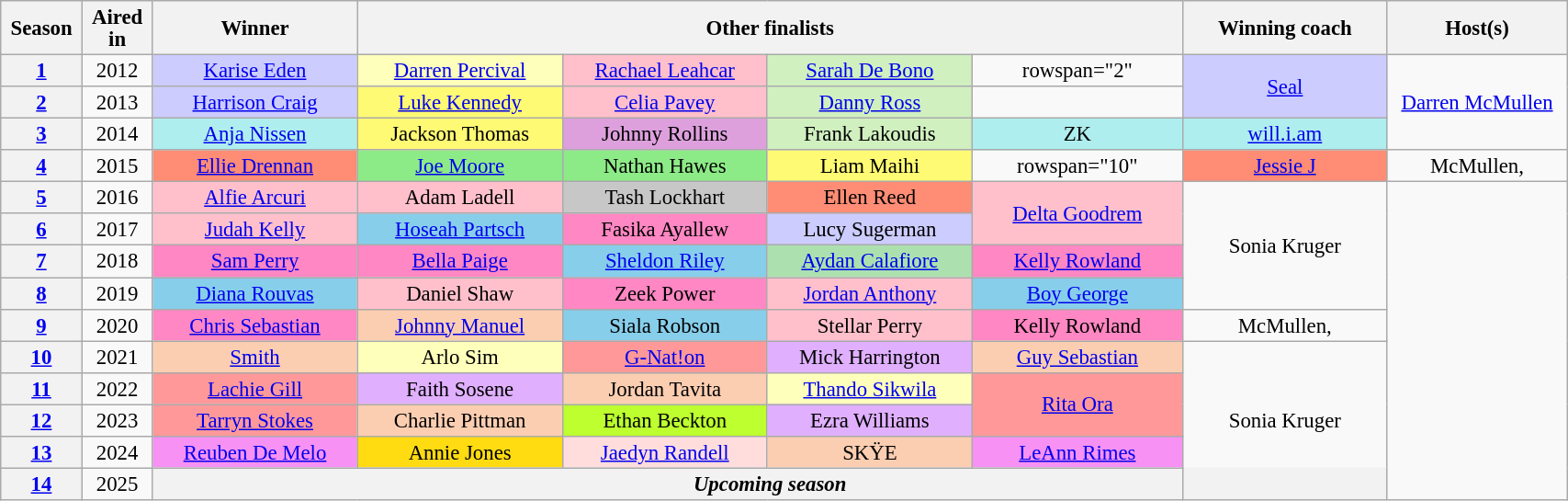<table class="wikitable" style="text-align:center; font-size:95%; line-height:16px; width:90%">
<tr>
<th scope="col" style="width:1%">Season</th>
<th scope="col" style="width:1%">Aired in</th>
<th scope="col" style="width:8%">Winner</th>
<th colspan="4">Other finalists</th>
<th scope="col" style="width:8%">Winning coach</th>
<th scope="col" style="width:7%">Host(s)</th>
</tr>
<tr>
<th><a href='#'>1</a></th>
<td>2012</td>
<td style="background:#ccccff"><a href='#'>Karise Eden</a></td>
<td style="background:#ffffbc"><a href='#'>Darren Percival</a></td>
<td style="background: pink"><a href='#'>Rachael Leahcar</a></td>
<td style="background:#d0f0c0"><a href='#'>Sarah De Bono</a></td>
<td>rowspan="2" </td>
<td rowspan=2 style="background:#ccccff"><a href='#'>Seal</a></td>
<td rowspan="3"><a href='#'>Darren McMullen</a></td>
</tr>
<tr>
<th><a href='#'>2</a></th>
<td>2013</td>
<td style="background:#ccccff"><a href='#'>Harrison Craig</a></td>
<td style="background:#fffa73"><a href='#'>Luke Kennedy</a></td>
<td style="background:pink"><a href='#'>Celia Pavey</a></td>
<td style="background:#d0f0c0"><a href='#'>Danny Ross</a></td>
</tr>
<tr>
<th><a href='#'>3</a></th>
<td>2014</td>
<td style="background:#afeeee"><a href='#'>Anja Nissen</a></td>
<td style="background:#fffa73; width:8%">Jackson Thomas</td>
<td style="background:#dda0dd; width:8%">Johnny Rollins</td>
<td style="background:#d0f0c0; width:8%">Frank Lakoudis</td>
<td style="background:#afeeee; width:8%">ZK</td>
<td style="background:#afeeee"><a href='#'>will.i.am</a></td>
</tr>
<tr>
<th><a href='#'>4</a></th>
<td>2015</td>
<td style="background:#ff8c75"><a href='#'><span>Ellie Drennan</span></a></td>
<td style="background:#8deb87"><a href='#'>Joe Moore</a></td>
<td style="background:#8deb87">Nathan Hawes</td>
<td style="background:#fffa73">Liam Maihi</td>
<td>rowspan="10" </td>
<td style="background:#ff8c75"><a href='#'><span>Jessie J</span></a></td>
<td>McMullen, </td>
</tr>
<tr>
<th><a href='#'>5</a></th>
<td>2016</td>
<td style="background:pink"><a href='#'>Alfie Arcuri</a></td>
<td style="background:pink">Adam Ladell</td>
<td style="background:#c7c7c7">Tash Lockhart</td>
<td style="background:#FF8C75">Ellen Reed</td>
<td rowspan=2 style="background:pink"><a href='#'>Delta Goodrem</a></td>
<td rowspan="4">Sonia Kruger</td>
</tr>
<tr>
<th><a href='#'>6</a></th>
<td>2017</td>
<td style="background:pink"><a href='#'>Judah Kelly</a></td>
<td style="background:#87ceeb"><a href='#'>Hoseah Partsch</a></td>
<td style="background:#FF87C3">Fasika Ayallew</td>
<td style="background:#ccccff">Lucy Sugerman</td>
</tr>
<tr>
<th><a href='#'>7</a></th>
<td>2018</td>
<td style="background:#FF87C3"><a href='#'>Sam Perry</a></td>
<td style="background:#FF87C3"><a href='#'>Bella Paige</a></td>
<td style="background:#87ceeb"><a href='#'>Sheldon Riley</a></td>
<td style="background:#ace1af"><a href='#'>Aydan Calafiore</a></td>
<td style="background:#FF87C3"><a href='#'>Kelly Rowland</a></td>
</tr>
<tr>
<th><a href='#'>8</a></th>
<td>2019</td>
<td style="background:#87ceeb"><a href='#'>Diana Rouvas</a></td>
<td style="background: pink">Daniel Shaw</td>
<td style="background:#FF87C3">Zeek Power</td>
<td style="background:pink"><a href='#'>Jordan Anthony</a></td>
<td style="background:#87ceeb"><a href='#'>Boy George</a></td>
</tr>
<tr>
<th scope="row"><a href='#'>9</a></th>
<td>2020</td>
<td style="background:#FF87C3"><a href='#'>Chris Sebastian</a></td>
<td style="background:#fbceb1"><a href='#'>Johnny Manuel</a></td>
<td style="background:#87ceeb">Siala Robson</td>
<td style="background:pink">Stellar Perry</td>
<td style="background:#FF87C3">Kelly Rowland</td>
<td>McMullen, <a href='#'></a></td>
</tr>
<tr>
<th scope="row"><a href='#'>10</a></th>
<td>2021</td>
<td style="background:#fbceb1"><a href='#'> Smith</a></td>
<td style="background:#ffffbc">Arlo Sim</td>
<td style="background:#ff9999"><a href='#'>G-Nat!on</a></td>
<td style="background:#E0B0FF">Mick Harrington</td>
<td style="background:#fbceb1"><a href='#'>Guy Sebastian</a></td>
<td rowspan="5">Sonia Kruger</td>
</tr>
<tr>
<th scope="row"><a href='#'>11</a></th>
<td>2022</td>
<td style="background:#ff9999"><a href='#'>Lachie Gill</a></td>
<td style="background:#E0B0FF">Faith Sosene</td>
<td style="background:#fbceb1">Jordan Tavita</td>
<td style="background:#ffffbc"><a href='#'>Thando Sikwila</a></td>
<td rowspan=2 style="background:#ff9999"><a href='#'>Rita Ora</a></td>
</tr>
<tr>
<th scope="row"><a href='#'>12</a></th>
<td>2023</td>
<td style="background:#ff9999"><a href='#'>Tarryn Stokes</a></td>
<td style="background:#fbceb1">Charlie Pittman</td>
<td style="background:#bdff2f">Ethan Beckton</td>
<td style="background:#E0B0FF">Ezra Williams</td>
</tr>
<tr>
<th scope="row"><a href='#'>13</a></th>
<td>2024</td>
<td style="background:#f791f3"><a href='#'>Reuben De Melo</a></td>
<td style="background:#ffdb11">Annie Jones</td>
<td style="background:#ffdddd"><a href='#'>Jaedyn Randell</a></td>
<td style="background:#fbceb1">SKŸE</td>
<td style="background:#f791f3"><a href='#'>LeAnn Rimes</a></td>
</tr>
<tr>
<th scope="row"><a href='#'>14</a></th>
<td>2025</td>
<th colspan="6"><em>Upcoming season</em></th>
</tr>
</table>
